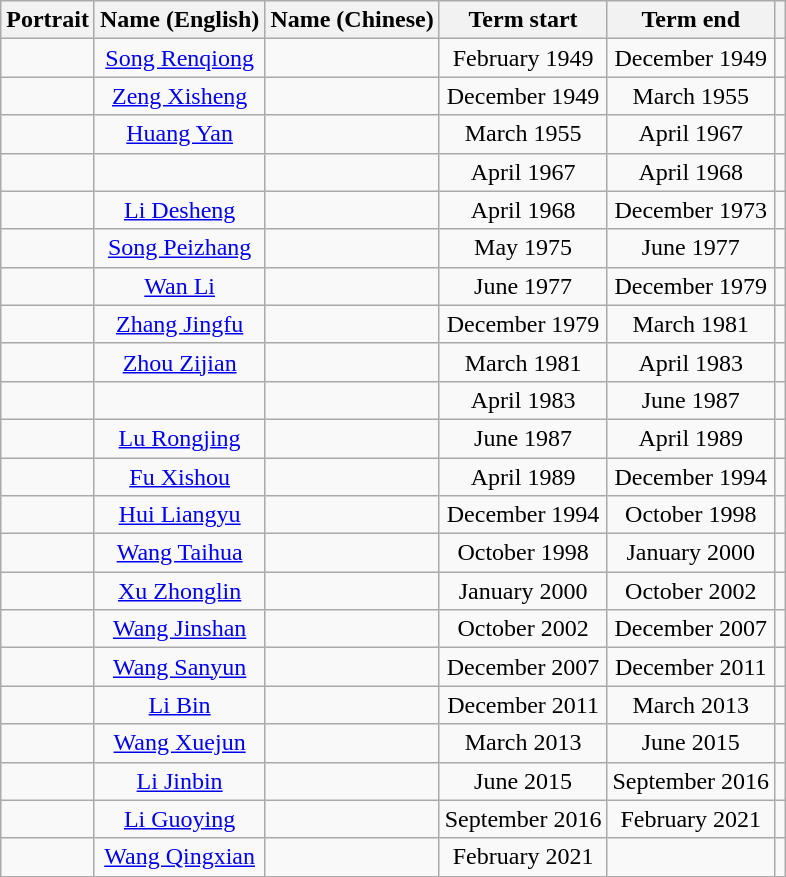<table class="wikitable" style="text-align:center">
<tr>
<th>Portrait</th>
<th>Name (English)</th>
<th>Name (Chinese)</th>
<th>Term start</th>
<th>Term end</th>
<th></th>
</tr>
<tr>
<td></td>
<td><a href='#'>Song Renqiong</a></td>
<td></td>
<td>February 1949</td>
<td>December 1949</td>
<td></td>
</tr>
<tr>
<td></td>
<td><a href='#'>Zeng Xisheng</a></td>
<td></td>
<td>December 1949</td>
<td>March 1955</td>
<td></td>
</tr>
<tr>
<td></td>
<td><a href='#'>Huang Yan</a></td>
<td></td>
<td>March 1955</td>
<td>April 1967</td>
<td></td>
</tr>
<tr>
<td></td>
<td></td>
<td></td>
<td>April 1967</td>
<td>April 1968</td>
<td></td>
</tr>
<tr>
<td></td>
<td><a href='#'>Li Desheng</a></td>
<td></td>
<td>April 1968</td>
<td>December 1973</td>
<td></td>
</tr>
<tr>
<td></td>
<td><a href='#'>Song Peizhang</a></td>
<td></td>
<td>May 1975</td>
<td>June 1977</td>
<td></td>
</tr>
<tr>
<td></td>
<td><a href='#'>Wan Li</a></td>
<td></td>
<td>June 1977</td>
<td>December 1979</td>
<td></td>
</tr>
<tr>
<td></td>
<td><a href='#'>Zhang Jingfu</a></td>
<td></td>
<td>December 1979</td>
<td>March 1981</td>
<td></td>
</tr>
<tr>
<td></td>
<td><a href='#'>Zhou Zijian</a></td>
<td></td>
<td>March 1981</td>
<td>April 1983</td>
<td></td>
</tr>
<tr>
<td></td>
<td></td>
<td></td>
<td>April 1983</td>
<td>June 1987</td>
<td></td>
</tr>
<tr>
<td></td>
<td><a href='#'>Lu Rongjing</a></td>
<td></td>
<td>June 1987</td>
<td>April 1989</td>
<td></td>
</tr>
<tr>
<td></td>
<td><a href='#'>Fu Xishou</a></td>
<td></td>
<td>April 1989</td>
<td>December 1994</td>
<td></td>
</tr>
<tr>
<td></td>
<td><a href='#'>Hui Liangyu</a></td>
<td></td>
<td>December 1994</td>
<td>October 1998</td>
<td></td>
</tr>
<tr>
<td></td>
<td><a href='#'>Wang Taihua</a></td>
<td></td>
<td>October 1998</td>
<td>January 2000</td>
<td></td>
</tr>
<tr>
<td></td>
<td><a href='#'>Xu Zhonglin</a></td>
<td></td>
<td>January 2000</td>
<td>October 2002</td>
<td></td>
</tr>
<tr>
<td></td>
<td><a href='#'>Wang Jinshan</a></td>
<td></td>
<td>October 2002</td>
<td>December 2007</td>
<td></td>
</tr>
<tr>
<td></td>
<td><a href='#'>Wang Sanyun</a></td>
<td></td>
<td>December 2007</td>
<td>December 2011</td>
<td></td>
</tr>
<tr>
<td></td>
<td><a href='#'>Li Bin</a></td>
<td></td>
<td>December 2011</td>
<td>March 2013</td>
<td></td>
</tr>
<tr>
<td></td>
<td><a href='#'>Wang Xuejun</a></td>
<td></td>
<td>March 2013</td>
<td>June 2015</td>
<td></td>
</tr>
<tr>
<td></td>
<td><a href='#'>Li Jinbin</a></td>
<td></td>
<td>June 2015</td>
<td>September 2016</td>
<td></td>
</tr>
<tr>
<td></td>
<td><a href='#'>Li Guoying</a></td>
<td></td>
<td>September 2016</td>
<td>February 2021</td>
<td></td>
</tr>
<tr>
<td></td>
<td><a href='#'>Wang Qingxian</a></td>
<td></td>
<td>February 2021</td>
<td></td>
<td></td>
</tr>
</table>
